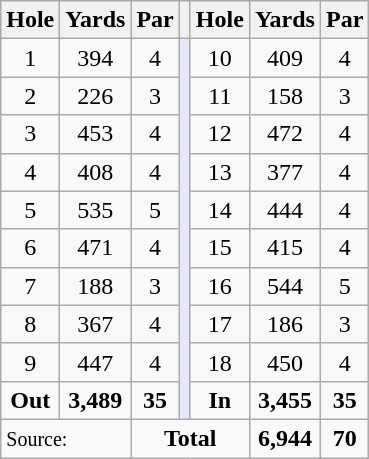<table class="wikitable" style="text-align:center; font-size:100%;">
<tr>
<th>Hole</th>
<th>Yards</th>
<th>Par</th>
<th></th>
<th>Hole</th>
<th>Yards</th>
<th>Par</th>
</tr>
<tr>
<td>1</td>
<td>394</td>
<td>4</td>
<td rowspan=10 style="background:#E6E8FA;"></td>
<td>10</td>
<td>409</td>
<td>4</td>
</tr>
<tr>
<td>2</td>
<td>226</td>
<td>3</td>
<td>11</td>
<td>158</td>
<td>3</td>
</tr>
<tr>
<td>3</td>
<td>453</td>
<td>4</td>
<td>12</td>
<td>472</td>
<td>4</td>
</tr>
<tr>
<td>4</td>
<td>408</td>
<td>4</td>
<td>13</td>
<td>377</td>
<td>4</td>
</tr>
<tr>
<td>5</td>
<td>535</td>
<td>5</td>
<td>14</td>
<td>444</td>
<td>4</td>
</tr>
<tr>
<td>6</td>
<td>471</td>
<td>4</td>
<td>15</td>
<td>415</td>
<td>4</td>
</tr>
<tr>
<td>7</td>
<td>188</td>
<td>3</td>
<td>16</td>
<td>544</td>
<td>5</td>
</tr>
<tr>
<td>8</td>
<td>367</td>
<td>4</td>
<td>17</td>
<td>186</td>
<td>3</td>
</tr>
<tr>
<td>9</td>
<td>447</td>
<td>4</td>
<td>18</td>
<td>450</td>
<td>4</td>
</tr>
<tr>
<td><strong>Out</strong></td>
<td><strong>3,489</strong></td>
<td><strong>35</strong></td>
<td><strong>In</strong></td>
<td><strong>3,455</strong></td>
<td><strong>35</strong></td>
</tr>
<tr>
<td colspan=2 align=left><small>Source:</small></td>
<td colspan=3><strong>Total</strong></td>
<td><strong>6,944</strong></td>
<td><strong>70</strong></td>
</tr>
</table>
